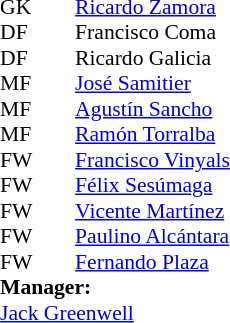<table style="font-size:90%; margin:0.2em auto;" cellspacing="0" cellpadding="0">
<tr>
<th width="25"></th>
<th width="25"></th>
</tr>
<tr>
<td>GK</td>
<td></td>
<td> <a href='#'>Ricardo Zamora</a></td>
</tr>
<tr>
<td>DF</td>
<td></td>
<td> Francisco Coma</td>
</tr>
<tr>
<td>DF</td>
<td></td>
<td> Ricardo Galicia</td>
</tr>
<tr>
<td>MF</td>
<td></td>
<td> <a href='#'>José Samitier</a></td>
</tr>
<tr>
<td>MF</td>
<td></td>
<td> <a href='#'>Agustín Sancho</a></td>
</tr>
<tr>
<td>MF</td>
<td></td>
<td> <a href='#'>Ramón Torralba</a></td>
</tr>
<tr>
<td>FW</td>
<td></td>
<td> <a href='#'>Francisco Vinyals</a></td>
</tr>
<tr>
<td>FW</td>
<td></td>
<td> <a href='#'>Félix Sesúmaga</a></td>
</tr>
<tr>
<td>FW</td>
<td></td>
<td> <a href='#'>Vicente Martínez</a></td>
</tr>
<tr>
<td>FW</td>
<td></td>
<td> <a href='#'>Paulino Alcántara</a></td>
</tr>
<tr>
<td>FW</td>
<td></td>
<td> <a href='#'>Fernando Plaza</a></td>
</tr>
<tr>
<td colspan=3><strong>Manager:</strong></td>
</tr>
<tr>
<td colspan=4> <a href='#'>Jack Greenwell</a></td>
</tr>
</table>
